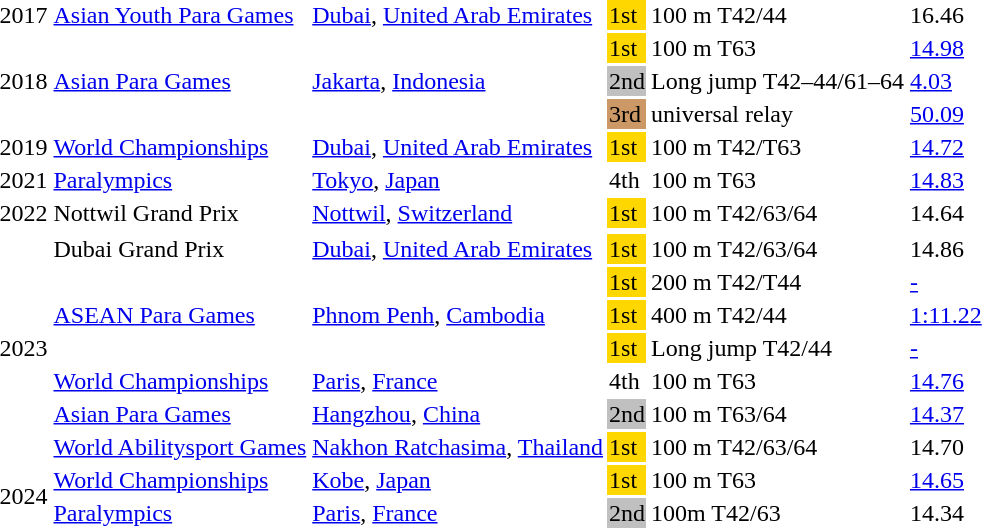<table>
<tr>
<td>2017</td>
<td><a href='#'>Asian Youth Para Games</a></td>
<td><a href='#'>Dubai</a>, <a href='#'>United Arab Emirates</a></td>
<td bgcolor=gold>1st</td>
<td>100 m T42/44</td>
<td>16.46</td>
</tr>
<tr>
<td rowspan=3>2018</td>
<td rowspan=3><a href='#'>Asian Para Games</a></td>
<td rowspan=3><a href='#'>Jakarta</a>, <a href='#'>Indonesia</a></td>
<td bgcolor=gold>1st</td>
<td>100 m T63</td>
<td><a href='#'>14.98</a></td>
</tr>
<tr>
<td bgcolor=silver>2nd</td>
<td>Long jump T42–44/61–64</td>
<td><a href='#'>4.03</a></td>
</tr>
<tr>
<td style="background:#c96;">3rd</td>
<td> universal relay</td>
<td><a href='#'>50.09</a></td>
</tr>
<tr>
<td>2019</td>
<td><a href='#'>World Championships</a></td>
<td><a href='#'>Dubai</a>, <a href='#'>United Arab Emirates</a></td>
<td bgcolor=gold>1st</td>
<td>100 m T42/T63</td>
<td><a href='#'>14.72</a></td>
</tr>
<tr>
<td>2021</td>
<td><a href='#'>Paralympics</a></td>
<td><a href='#'>Tokyo</a>, <a href='#'>Japan</a></td>
<td>4th</td>
<td>100 m T63</td>
<td><a href='#'>14.83</a></td>
</tr>
<tr>
<td>2022</td>
<td>Nottwil Grand Prix</td>
<td><a href='#'>Nottwil</a>, <a href='#'>Switzerland</a></td>
<td bgcolor=gold>1st</td>
<td>100 m T42/63/64</td>
<td>14.64</td>
</tr>
<tr>
</tr>
<tr>
<td rowspan=7>2023</td>
<td>Dubai Grand Prix</td>
<td><a href='#'>Dubai</a>, <a href='#'>United Arab Emirates</a></td>
<td bgcolor=gold>1st</td>
<td>100 m T42/63/64</td>
<td>14.86</td>
</tr>
<tr>
<td rowspan=3><a href='#'>ASEAN Para Games</a></td>
<td rowspan=3><a href='#'>Phnom Penh</a>, <a href='#'>Cambodia</a></td>
<td bgcolor=gold>1st</td>
<td>200 m T42/T44</td>
<td><a href='#'>-</a></td>
</tr>
<tr>
<td bgcolor=gold>1st</td>
<td>400 m T42/44</td>
<td><a href='#'>1:11.22</a></td>
</tr>
<tr>
<td bgcolor=gold>1st</td>
<td>Long jump T42/44</td>
<td><a href='#'>-</a></td>
</tr>
<tr>
<td><a href='#'>World Championships</a></td>
<td><a href='#'>Paris</a>, <a href='#'>France</a></td>
<td>4th</td>
<td>100 m T63</td>
<td><a href='#'>14.76</a></td>
</tr>
<tr>
<td><a href='#'>Asian Para Games</a></td>
<td><a href='#'>Hangzhou</a>, <a href='#'>China</a></td>
<td bgcolor=silver>2nd</td>
<td>100 m T63/64</td>
<td><a href='#'>14.37</a></td>
</tr>
<tr>
<td><a href='#'>World Abilitysport Games</a></td>
<td><a href='#'>Nakhon Ratchasima</a>, <a href='#'>Thailand</a></td>
<td bgcolor=gold>1st</td>
<td>100 m T42/63/64</td>
<td>14.70</td>
</tr>
<tr>
<td rowspan=2>2024</td>
<td><a href='#'>World Championships</a></td>
<td><a href='#'>Kobe</a>, <a href='#'>Japan</a></td>
<td bgcolor=gold>1st</td>
<td>100 m T63</td>
<td><a href='#'>14.65</a></td>
</tr>
<tr>
<td><a href='#'>Paralympics</a></td>
<td><a href='#'>Paris</a>, <a href='#'>France</a></td>
<td bgcolor=silver>2nd</td>
<td>100m T42/63</td>
<td>14.34</td>
</tr>
</table>
